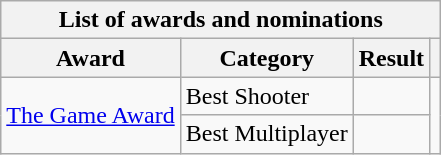<table class="wikitable">
<tr>
<th colspan="4">List of awards and nominations</th>
</tr>
<tr>
<th>Award</th>
<th>Category</th>
<th>Result</th>
<th></th>
</tr>
<tr>
<td rowspan="2"><a href='#'>The Game Award</a></td>
<td>Best Shooter</td>
<td></td>
<td rowspan="2"></td>
</tr>
<tr>
<td>Best Multiplayer</td>
<td></td>
</tr>
</table>
